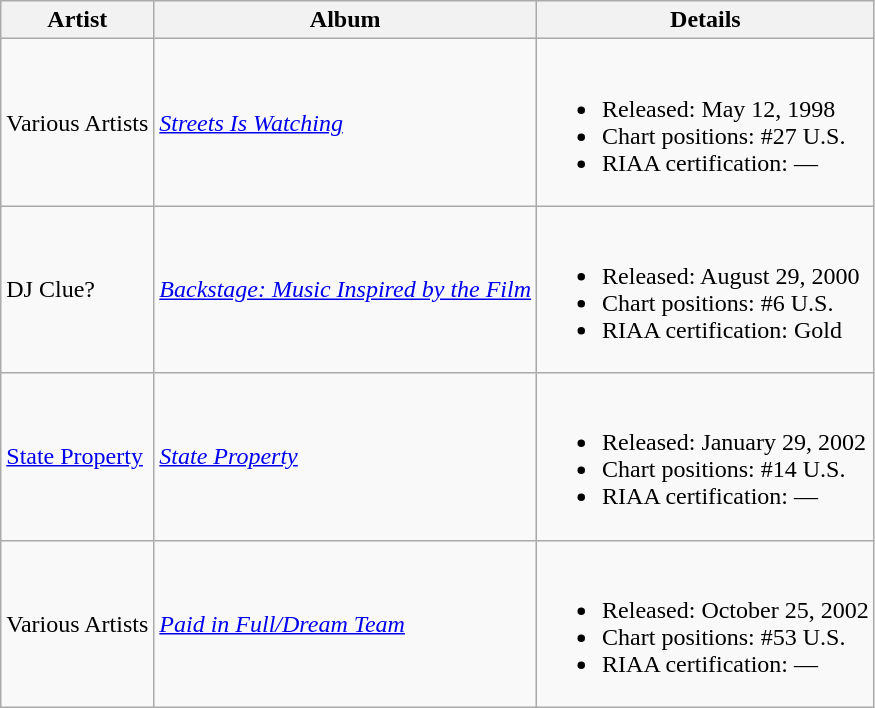<table class="wikitable sortable">
<tr>
<th>Artist</th>
<th>Album</th>
<th class="unsortable">Details</th>
</tr>
<tr>
<td>Various Artists</td>
<td><em><a href='#'>Streets Is Watching</a></em></td>
<td><br><ul><li>Released: May 12, 1998</li><li>Chart positions: #27 U.S.</li><li>RIAA certification: —</li></ul></td>
</tr>
<tr>
<td>DJ Clue?</td>
<td><em><a href='#'>Backstage: Music Inspired by the Film</a></em></td>
<td><br><ul><li>Released: August 29, 2000</li><li>Chart positions: #6 U.S.</li><li>RIAA certification: Gold</li></ul></td>
</tr>
<tr>
<td><a href='#'>State Property</a></td>
<td><em><a href='#'>State Property</a></em></td>
<td><br><ul><li>Released: January 29, 2002</li><li>Chart positions: #14 U.S.</li><li>RIAA certification: —</li></ul></td>
</tr>
<tr>
<td>Various Artists</td>
<td><em><a href='#'>Paid in Full/Dream Team</a></em></td>
<td><br><ul><li>Released: October 25, 2002</li><li>Chart positions: #53 U.S.</li><li>RIAA certification: —</li></ul></td>
</tr>
</table>
